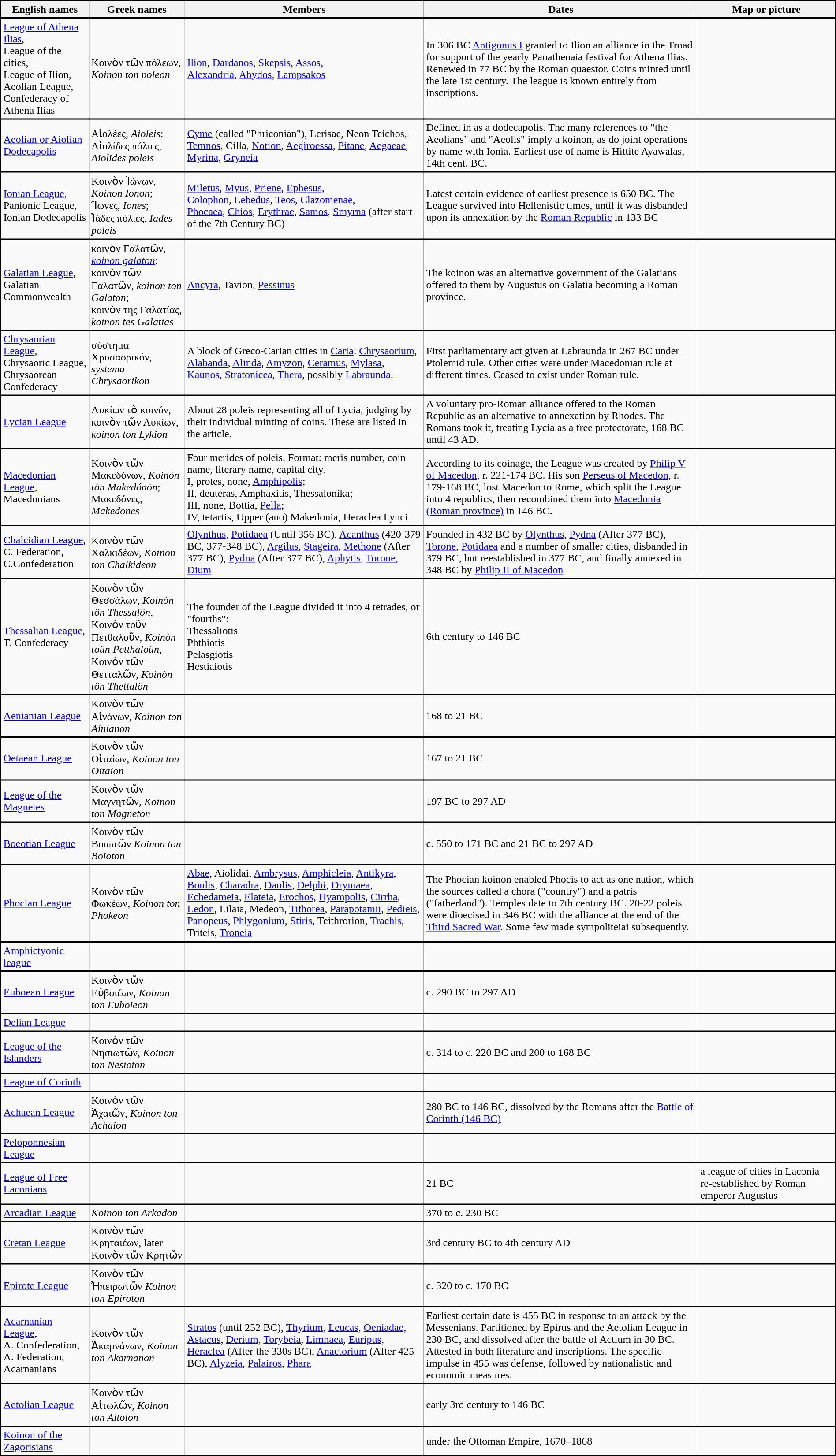<table class="wikitable sortable" width="100%" style="border: 2px solid black;">
<tr style="border: 2px solid black;">
<th>English names</th>
<th>Greek names</th>
<th class="unsortable">Members</th>
<th class="unsortable">Dates</th>
<th class="unsortable" style="width: 200px;">Map or picture</th>
</tr>
<tr>
</tr>
<tr style="border: 2px solid black;">
<td><a href='#'>League of Athena Ilias</a>, <br>League of the cities, <br>League of Ilion, <br>Aeolian League, <br>Confederacy of Athena Ilias</td>
<td>Κοινὸν τῶν πόλεων, <em>Koinon ton poleon</em></td>
<td><a href='#'>Ilion</a>, <a href='#'>Dardanos</a>, <a href='#'>Skepsis</a>, <a href='#'>Assos</a>, <br><a href='#'>Alexandria</a>, <a href='#'>Abydos</a>, <a href='#'>Lampsakos</a></td>
<td>In 306 BC <a href='#'>Antigonus I</a> granted to Ilion an alliance in the Troad for support of the yearly Panathenaia festival for Athena Ilias. Renewed in 77 BC by the Roman quaestor. Coins minted until the late 1st century. The league is known entirely from inscriptions.</td>
<td></td>
</tr>
<tr style="border: 2px solid black;">
<td><a href='#'>Aeolian or Aiolian Dodecapolis</a></td>
<td>Αἰολέες, <em>Aioleis</em>;<br>Αἰολίδες πόλιες, <em>Aiolides poleis</em></td>
<td><a href='#'>Cyme</a> (called "Phriconian"), Lerisae, Neon Teichos, <a href='#'>Temnos</a>, Cilla, <a href='#'>Notion</a>, <a href='#'>Aegiroessa</a>, <a href='#'>Pitane</a>, <a href='#'>Aegaeae</a>, <a href='#'>Myrina</a>, <a href='#'>Gryneia</a></td>
<td>Defined in  as a dodecapolis. The many references to "the Aeolians" and "Aeolis" imply a koinon, as do joint operations by name with Ionia. Earliest use of name is Hittite Ayawalas, 14th cent. BC.</td>
<td></td>
</tr>
<tr style="border: 2px solid black;">
<td><a href='#'>Ionian League</a>, <br>Panionic League, <br>Ionian Dodecapolis</td>
<td>Κοινὸν Ἰώνων, <em>Koinon Ionon</em>;<br>Ἴωνες, <em>Iones</em>;<br>Ἰάδες πόλιες, <em>Iades poleis</em></td>
<td><a href='#'>Miletus</a>, <a href='#'>Myus</a>, <a href='#'>Priene</a>, <a href='#'>Ephesus</a>, <br><a href='#'>Colophon</a>, <a href='#'>Lebedus</a>, <a href='#'>Teos</a>, <a href='#'>Clazomenae</a>, <br><a href='#'>Phocaea</a>, <a href='#'>Chios</a>, <a href='#'>Erythrae</a>, <a href='#'>Samos</a>, <a href='#'>Smyrna</a> (after start of the 7th Century BC)</td>
<td>Latest certain evidence of earliest presence is 650 BC. The League survived into Hellenistic times, until it was disbanded upon its annexation by the <a href='#'>Roman Republic</a> in 133 BC</td>
<td></td>
</tr>
<tr style="border: 2px solid black;">
<td><a href='#'>Galatian League</a>, <br>Galatian Commonwealth</td>
<td>κοινὸν Γαλατῶν, <em><a href='#'>koinon galaton</a></em>; <br>κοινὸν τῶν Γαλατῶν, <em>koinon ton Galaton</em>; <br>κοινὸν της Γαλατίας, <em>koinon tes Galatias</em></td>
<td><a href='#'>Ancyra</a>, Tavion, <a href='#'>Pessinus</a></td>
<td>The koinon was an alternative government of the Galatians offered to them by Augustus on Galatia becoming a Roman province.</td>
<td></td>
</tr>
<tr style="border: 2px solid black;">
<td><a href='#'>Chrysaorian League</a>, <br>Chrysaoric League, <br>Chrysaorean Confederacy</td>
<td>σύστημα Χρυσαορικόν, <em>systema Chrysaorikon</em></td>
<td>A block of Greco-Carian cities in <a href='#'>Caria</a>: <a href='#'>Chrysaorium</a>, <a href='#'>Alabanda</a>, <a href='#'>Alinda</a>, <a href='#'>Amyzon</a>, <a href='#'>Ceramus</a>, <a href='#'>Mylasa</a>, <a href='#'>Kaunos</a>, <a href='#'>Stratonicea</a>, <a href='#'>Thera</a>, possibly <a href='#'>Labraunda</a>.</td>
<td>First parliamentary act given at Labraunda in 267 BC under Ptolemid rule. Other cities were under Macedonian rule at different times. Ceased to exist under Roman rule.</td>
<td></td>
</tr>
<tr style="border: 2px solid black;">
<td><a href='#'>Lycian League</a></td>
<td>Λυκίων τὸ κοινόν, κοινὸν τῶν Λυκίων, <em>koinon ton Lykion</em></td>
<td>About 28 poleis representing all of Lycia, judging by their individual minting of coins. These are listed in the article.</td>
<td>A voluntary pro-Roman alliance offered to the Roman Republic as an alternative to annexation by Rhodes. The Romans took it, treating Lycia as a free protectorate, 168 BC until 43 AD.</td>
<td></td>
</tr>
<tr style="border: 2px solid black;">
<td><a href='#'>Macedonian League</a>,<br>Macedonians</td>
<td>Κοινὸν τῶν Μακεδόνων, <em>Koinòn tōn Makedónōn</em>; <br>Μακεδόνες, <em>Makedones</em></td>
<td>Four merides of poleis.  Format: meris number, coin name, literary name, capital city. <br>I, protes, none, <a href='#'>Amphipolis</a>; <br>II, deuteras, Amphaxitis, Thessalonika; <br>III, none, Bottia, <a href='#'>Pella</a>; <br>IV, tetartis, Upper (ano) Makedonia, Heraclea Lynci</td>
<td>According to its coinage, the League was created by <a href='#'>Philip V of Macedon</a>, r. 221-174 BC. His son <a href='#'>Perseus of Macedon</a>, r. 179-168 BC, lost Macedon to Rome, which split the League into 4 republics, then recombined them into <a href='#'>Macedonia (Roman province)</a> in 146 BC.</td>
<td></td>
</tr>
<tr style="border: 2px solid black;">
<td><a href='#'>Chalcidian League</a>, <br>C. Federation, <br>C.Confederation</td>
<td>Κοινὸν τῶν Χαλκιδέων, <em>Koinon ton Chalkideon</em></td>
<td><a href='#'>Olynthus</a>, <a href='#'>Potidaea</a> (Until 356 BC), <a href='#'>Acanthus</a> (420-379 BC, 377-348 BC), <a href='#'>Argilus</a>, <a href='#'>Stageira</a>, <a href='#'>Methone</a> (After 377 BC), <a href='#'>Pydna</a> (After 377 BC), <a href='#'>Aphytis</a>, <a href='#'>Torone</a>, <a href='#'>Dium</a></td>
<td>Founded in 432 BC by <a href='#'>Olynthus</a>, <a href='#'>Pydna</a> (After 377 BC), <a href='#'>Torone</a>, <a href='#'>Potidaea</a> and a number of smaller cities, disbanded in 379 BC, but reestablished in 377 BC, and finally annexed in 348 BC by <a href='#'>Philip II of Macedon</a></td>
<td></td>
</tr>
<tr style="border: 2px solid black;">
<td><a href='#'>Thessalian League</a>, T. Confederacy</td>
<td>Κοινὸν τῶν Θεσσάλων, <em>Koinòn tôn Thessalôn</em>, <br>Κοινὸν τοῦν Πετθαλοῦν, <em>Koinòn toûn Petthaloûn</em>, <br>Κοινὸν τῶν Θετταλῶν, <em>Koinòn tôn Thettalôn</em></td>
<td>The founder of the League divided it into 4 tetrades, or "fourths":<br>Thessaliotis<br>Phthiotis<br>Pelasgiotis<br>Hestiaiotis</td>
<td>6th century to 146 BC</td>
<td></td>
</tr>
<tr style="border: 2px solid black;">
<td><a href='#'>Aenianian League</a></td>
<td>Κοινὸν τῶν Αἰνάνων, <em>Koinon ton Ainianon</em></td>
<td></td>
<td>168 to 21 BC</td>
<td></td>
</tr>
<tr style="border: 2px solid black;">
<td><a href='#'>Oetaean League</a></td>
<td>Κοινὸν τῶν Οἰταίων, <em>Koinon ton Oitaion</em></td>
<td></td>
<td>167 to 21 BC</td>
<td></td>
</tr>
<tr style="border: 2px solid black;">
<td><a href='#'>League of the Magnetes</a></td>
<td>Κοινὸν τῶν Μαγνητῶν, <em>Koinon ton Magneton</em></td>
<td></td>
<td>197 BC to 297 AD</td>
<td></td>
</tr>
<tr style="border: 2px solid black;">
<td><a href='#'>Boeotian League</a></td>
<td>Κοινὸν τῶν Βοιωτῶν <em>Koinon ton Boioton</em></td>
<td></td>
<td>c. 550 to 171 BC and 21 BC to 297 AD</td>
<td></td>
</tr>
<tr style="border: 2px solid black;">
<td><a href='#'>Phocian League</a></td>
<td>Κοινὸν τῶν Φωκέων, <em>Koinon ton Phokeon</em></td>
<td><a href='#'>Abae</a>, Aiolidai, <a href='#'>Ambrysus</a>, <a href='#'>Amphicleia</a>, <a href='#'>Antikyra</a>, <a href='#'>Boulis</a>, <a href='#'>Charadra</a>, <a href='#'>Daulis</a>, <a href='#'>Delphi</a>, <a href='#'>Drymaea</a>, <a href='#'>Echedameia</a>, <a href='#'>Elateia</a>, <a href='#'>Erochos</a>, <a href='#'>Hyampolis</a>, <a href='#'>Cirrha</a>, <a href='#'>Ledon</a>, Lilaia, Medeon, <a href='#'>Tithorea</a>, <a href='#'>Parapotamii</a>, <a href='#'>Pedieis</a>, <a href='#'>Panopeus</a>, <a href='#'>Phlygonium</a>, <a href='#'>Stiris</a>, Teithrorion, <a href='#'>Trachis</a>, Triteis, <a href='#'>Troneia</a></td>
<td>The Phocian koinon enabled Phocis to act as one nation, which the sources called a chora ("country") and a patris ("fatherland"). Temples date to 7th century BC. 20-22 poleis were dioecised in 346 BC with the alliance at the end of the <a href='#'>Third Sacred War</a>. Some few made sympoliteiai subsequently.</td>
<td></td>
</tr>
<tr style="border: 2px solid black;">
<td><a href='#'>Amphictyonic league</a></td>
<td></td>
<td></td>
<td></td>
<td></td>
</tr>
<tr style="border: 2px solid black;">
<td><a href='#'>Euboean League</a></td>
<td>Κοινὸν τῶν Εὐβοιέων, <em>Koinon ton Euboieon</em></td>
<td></td>
<td>c. 290 BC to 297 AD</td>
<td></td>
</tr>
<tr style="border: 2px solid black;">
<td><a href='#'>Delian League</a></td>
<td></td>
<td></td>
<td></td>
<td></td>
</tr>
<tr style="border: 2px solid black;">
<td><a href='#'>League of the Islanders</a></td>
<td>Κοινὸν τῶν Νησιωτῶν, <em>Koinon ton Nesioton</em></td>
<td></td>
<td>c. 314 to c. 220 BC and 200 to 168 BC</td>
<td></td>
</tr>
<tr style="border: 2px solid black;">
<td><a href='#'>League of Corinth</a></td>
<td></td>
<td></td>
<td></td>
<td></td>
</tr>
<tr style="border: 2px solid black;">
<td><a href='#'>Achaean League</a></td>
<td>Κοινὸν τῶν Ἀχαιῶν, <em>Koinon ton Achaion</em></td>
<td></td>
<td>280 BC to 146 BC, dissolved by the Romans after the <a href='#'>Battle of Corinth (146 BC)</a></td>
<td></td>
</tr>
<tr style="border: 2px solid black;">
<td><a href='#'>Peloponnesian League</a></td>
<td></td>
<td></td>
<td></td>
<td></td>
</tr>
<tr style="border: 2px solid black;">
<td><a href='#'>League of Free Laconians</a></td>
<td></td>
<td></td>
<td>21 BC</td>
<td>a league of cities in Laconia re-established by Roman emperor Augustus</td>
</tr>
<tr style="border: 2px solid black;">
<td><a href='#'>Arcadian League</a></td>
<td><em>Koinon ton Arkadon</em></td>
<td></td>
<td>370 to c. 230 BC</td>
<td></td>
</tr>
<tr style="border: 2px solid black;">
<td><a href='#'>Cretan League</a></td>
<td>Κοινὸν τῶν Κρηταιέων, later Κοινὸν τῶν Κρητῶν</td>
<td></td>
<td>3rd century BC to 4th century AD</td>
<td></td>
</tr>
<tr style="border: 2px solid black;">
<td><a href='#'>Epirote League</a></td>
<td>Κοινὸν τῶν Ἠπειρωτῶν <em>Koinon ton Epiroton</em></td>
<td></td>
<td>c. 320 to c. 170 BC</td>
<td></td>
</tr>
<tr style="border: 2px solid black;">
<td><a href='#'>Acarnanian League</a>, <br>A. Confederation, <br>A. Federation, <br>Acarnanians</td>
<td>Κοινὸν τῶν Ἀκαρνάνων, <em>Koinon ton Akarnanon</em></td>
<td><a href='#'>Stratos</a> (until 252 BC), <a href='#'>Thyrium</a>, <a href='#'>Leucas</a>, <a href='#'>Oeniadae</a>, <a href='#'>Astacus</a>, <a href='#'>Derium</a>, <a href='#'>Torybeia</a>, <a href='#'>Limnaea</a>, <a href='#'>Euripus</a>, <a href='#'>Heraclea</a> (After the 330s BC), <a href='#'>Anactorium</a> (After 425 BC), <a href='#'>Alyzeia</a>, <a href='#'>Palairos</a>, <a href='#'>Phara</a></td>
<td>Earliest certain date is 455 BC in response to an attack by the Messenians. Partitioned by Epirus and the Aetolian League in 230 BC, and dissolved after the battle of Actium in 30 BC. Attested in both literature and inscriptions. The specific impulse in 455 was defense, followed by nationalistic and economic measures.</td>
<td></td>
</tr>
<tr style="border: 2px solid black;">
<td><a href='#'>Aetolian League</a></td>
<td>Κοινὸν τῶν Αἰτωλῶν, <em>Koinon ton Aitolon</em></td>
<td></td>
<td>early 3rd century to 146 BC</td>
<td></td>
</tr>
<tr style="border: 2px solid black;">
<td><a href='#'>Koinon of the Zagorisians</a></td>
<td></td>
<td></td>
<td>under the Ottoman Empire, 1670–1868</td>
<td></td>
</tr>
</table>
